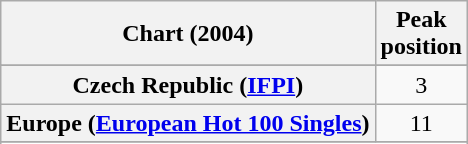<table class="wikitable sortable plainrowheaders" style="text-align:center">
<tr>
<th scope="col">Chart (2004)</th>
<th scope="col">Peak<br>position</th>
</tr>
<tr>
</tr>
<tr>
</tr>
<tr>
<th scope="row">Czech Republic (<a href='#'>IFPI</a>)</th>
<td>3</td>
</tr>
<tr>
<th scope="row">Europe (<a href='#'>European Hot 100 Singles</a>)</th>
<td>11</td>
</tr>
<tr>
</tr>
<tr>
</tr>
</table>
